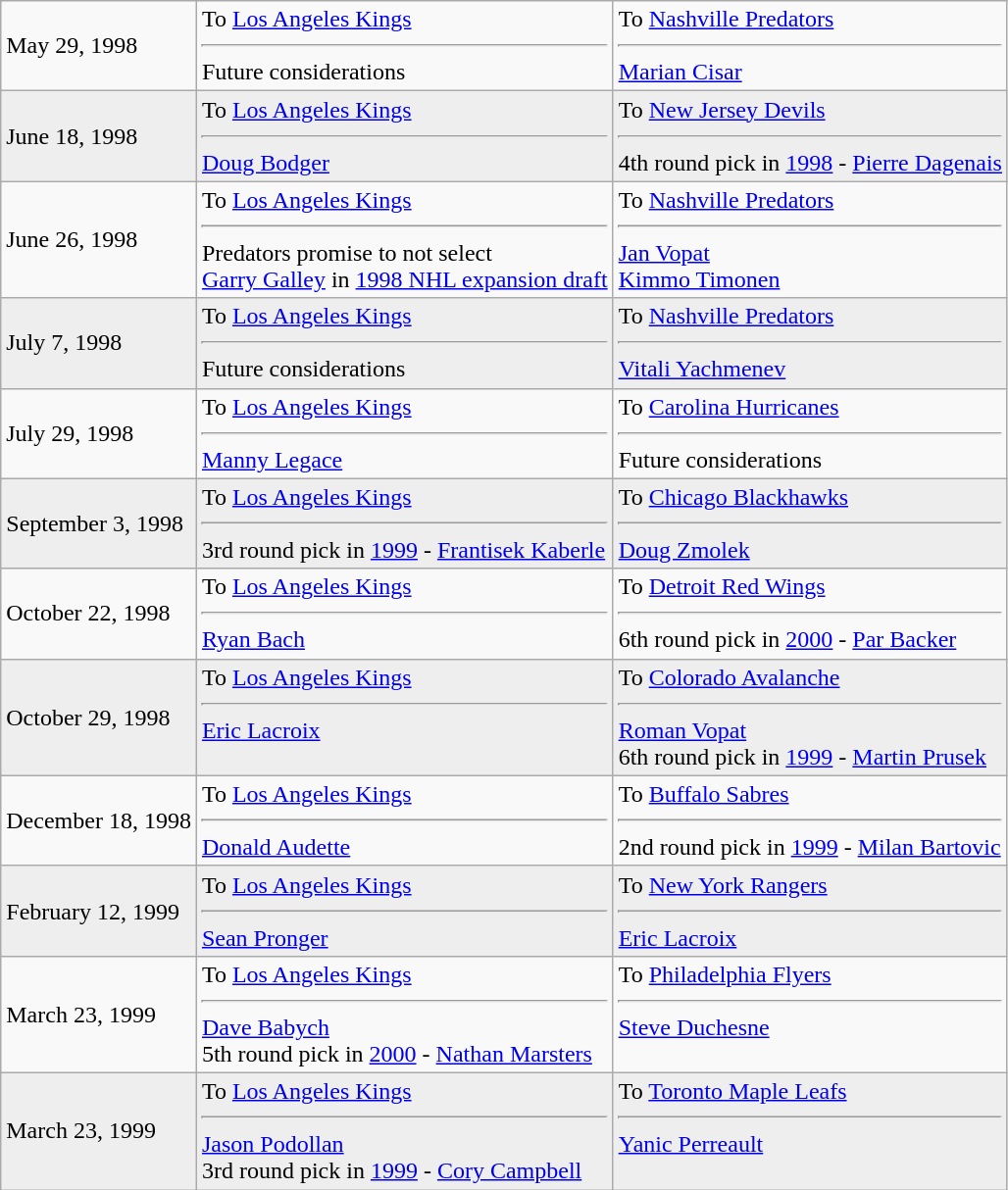<table class="wikitable">
<tr>
<td>May 29, 1998</td>
<td valign="top">To <a href='#'>Los Angeles Kings</a><hr>Future considerations</td>
<td valign="top">To <a href='#'>Nashville Predators</a><hr><a href='#'>Marian Cisar</a></td>
</tr>
<tr style="background:#eee;">
<td>June 18, 1998</td>
<td valign="top">To <a href='#'>Los Angeles Kings</a><hr><a href='#'>Doug Bodger</a></td>
<td valign="top">To <a href='#'>New Jersey Devils</a><hr>4th round pick in <a href='#'>1998</a> - <a href='#'>Pierre Dagenais</a></td>
</tr>
<tr>
<td>June 26, 1998</td>
<td valign="top">To <a href='#'>Los Angeles Kings</a><hr>Predators promise to not select<br><a href='#'>Garry Galley</a> in <a href='#'>1998 NHL expansion draft</a></td>
<td valign="top">To <a href='#'>Nashville Predators</a><hr><a href='#'>Jan Vopat</a> <br> <a href='#'>Kimmo Timonen</a></td>
</tr>
<tr style="background:#eee;">
<td>July 7, 1998</td>
<td valign="top">To <a href='#'>Los Angeles Kings</a><hr>Future considerations</td>
<td valign="top">To <a href='#'>Nashville Predators</a><hr><a href='#'>Vitali Yachmenev</a></td>
</tr>
<tr>
<td>July 29, 1998</td>
<td valign="top">To <a href='#'>Los Angeles Kings</a><hr><a href='#'>Manny Legace</a></td>
<td valign="top">To <a href='#'>Carolina Hurricanes</a><hr>Future considerations</td>
</tr>
<tr style="background:#eee;">
<td>September 3, 1998</td>
<td valign="top">To <a href='#'>Los Angeles Kings</a><hr>3rd round pick in <a href='#'>1999</a> - <a href='#'>Frantisek Kaberle</a></td>
<td valign="top">To <a href='#'>Chicago Blackhawks</a><hr><a href='#'>Doug Zmolek</a></td>
</tr>
<tr>
<td>October 22, 1998</td>
<td valign="top">To <a href='#'>Los Angeles Kings</a><hr><a href='#'>Ryan Bach</a></td>
<td valign="top">To <a href='#'>Detroit Red Wings</a><hr>6th round pick in <a href='#'>2000</a> - <a href='#'>Par Backer</a></td>
</tr>
<tr style="background:#eee;">
<td>October 29, 1998</td>
<td valign="top">To <a href='#'>Los Angeles Kings</a><hr><a href='#'>Eric Lacroix</a></td>
<td valign="top">To <a href='#'>Colorado Avalanche</a><hr><a href='#'>Roman Vopat</a> <br> 6th round pick in <a href='#'>1999</a> - <a href='#'>Martin Prusek</a></td>
</tr>
<tr>
<td>December 18, 1998</td>
<td valign="top">To <a href='#'>Los Angeles Kings</a><hr><a href='#'>Donald Audette</a></td>
<td valign="top">To <a href='#'>Buffalo Sabres</a><hr>2nd round pick in <a href='#'>1999</a> - <a href='#'>Milan Bartovic</a></td>
</tr>
<tr style="background:#eee;">
<td>February 12, 1999</td>
<td valign="top">To <a href='#'>Los Angeles Kings</a><hr><a href='#'>Sean Pronger</a></td>
<td valign="top">To <a href='#'>New York Rangers</a><hr><a href='#'>Eric Lacroix</a></td>
</tr>
<tr>
<td>March 23, 1999</td>
<td valign="top">To <a href='#'>Los Angeles Kings</a><hr><a href='#'>Dave Babych</a> <br> 5th round pick in <a href='#'>2000</a> - <a href='#'>Nathan Marsters</a></td>
<td valign="top">To <a href='#'>Philadelphia Flyers</a><hr><a href='#'>Steve Duchesne</a></td>
</tr>
<tr style="background:#eee;">
<td>March 23, 1999</td>
<td valign="top">To <a href='#'>Los Angeles Kings</a><hr><a href='#'>Jason Podollan</a> <br> 3rd round pick in <a href='#'>1999</a> - <a href='#'>Cory Campbell</a></td>
<td valign="top">To <a href='#'>Toronto Maple Leafs</a><hr><a href='#'>Yanic Perreault</a></td>
</tr>
</table>
